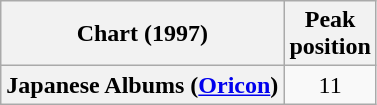<table class="wikitable plainrowheaders" style="text-align:center">
<tr>
<th scope="col">Chart (1997)</th>
<th scope="col">Peak<br> position</th>
</tr>
<tr>
<th scope="row">Japanese Albums (<a href='#'>Oricon</a>)</th>
<td>11</td>
</tr>
</table>
